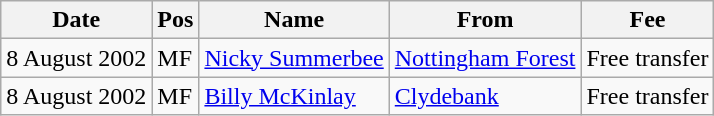<table class="wikitable">
<tr>
<th>Date</th>
<th>Pos</th>
<th>Name</th>
<th>From</th>
<th>Fee</th>
</tr>
<tr>
<td>8 August 2002</td>
<td>MF</td>
<td> <a href='#'>Nicky Summerbee</a></td>
<td><a href='#'>Nottingham Forest</a></td>
<td>Free transfer</td>
</tr>
<tr>
<td>8 August 2002</td>
<td>MF</td>
<td> <a href='#'>Billy McKinlay</a></td>
<td><a href='#'>Clydebank</a></td>
<td>Free transfer</td>
</tr>
</table>
